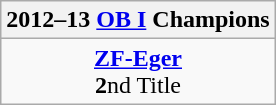<table class=wikitable style="text-align:center; margin:auto">
<tr>
<th>2012–13 <a href='#'>OB I</a> Champions</th>
</tr>
<tr>
<td><strong><a href='#'>ZF-Eger</a></strong><br><strong>2</strong>nd Title</td>
</tr>
</table>
